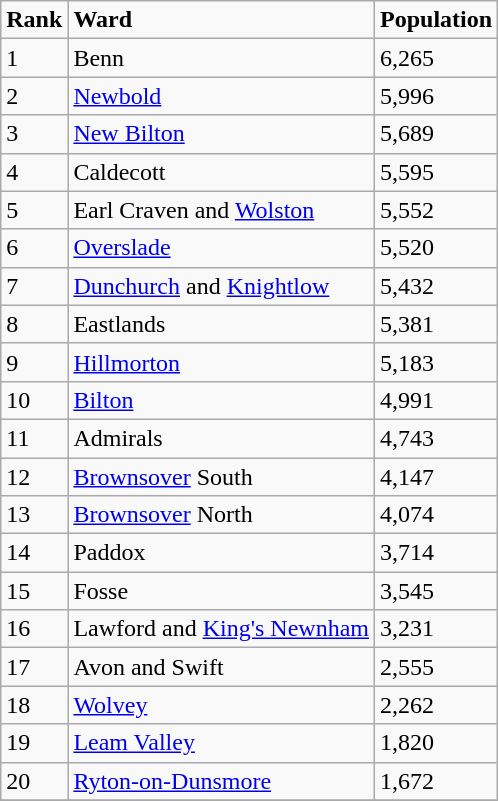<table class="wikitable sortable">
<tr>
<td><strong>Rank</strong></td>
<td><strong>Ward</strong></td>
<td><strong>Population</strong></td>
</tr>
<tr>
<td>1</td>
<td>Benn</td>
<td>6,265</td>
</tr>
<tr>
<td>2</td>
<td><a href='#'>Newbold</a></td>
<td>5,996</td>
</tr>
<tr>
<td>3</td>
<td><a href='#'>New Bilton</a></td>
<td>5,689</td>
</tr>
<tr>
<td>4</td>
<td>Caldecott</td>
<td>5,595</td>
</tr>
<tr>
<td>5</td>
<td>Earl Craven and <a href='#'>Wolston</a></td>
<td>5,552</td>
</tr>
<tr>
<td>6</td>
<td><a href='#'>Overslade</a></td>
<td>5,520</td>
</tr>
<tr>
<td>7</td>
<td><a href='#'>Dunchurch</a> and <a href='#'>Knightlow</a></td>
<td>5,432</td>
</tr>
<tr>
<td>8</td>
<td>Eastlands</td>
<td>5,381</td>
</tr>
<tr>
<td>9</td>
<td><a href='#'>Hillmorton</a></td>
<td>5,183</td>
</tr>
<tr>
<td>10</td>
<td><a href='#'>Bilton</a></td>
<td>4,991</td>
</tr>
<tr>
<td>11</td>
<td>Admirals</td>
<td>4,743</td>
</tr>
<tr>
<td>12</td>
<td><a href='#'>Brownsover</a> South</td>
<td>4,147</td>
</tr>
<tr>
<td>13</td>
<td><a href='#'>Brownsover</a> North</td>
<td>4,074</td>
</tr>
<tr>
<td>14</td>
<td>Paddox</td>
<td>3,714</td>
</tr>
<tr>
<td>15</td>
<td>Fosse</td>
<td>3,545</td>
</tr>
<tr>
<td>16</td>
<td>Lawford and <a href='#'>King's Newnham</a></td>
<td>3,231</td>
</tr>
<tr>
<td>17</td>
<td>Avon and Swift</td>
<td>2,555</td>
</tr>
<tr>
<td>18</td>
<td><a href='#'>Wolvey</a></td>
<td>2,262</td>
</tr>
<tr>
<td>19</td>
<td><a href='#'>Leam Valley</a></td>
<td>1,820</td>
</tr>
<tr>
<td>20</td>
<td><a href='#'>Ryton-on-Dunsmore</a></td>
<td>1,672</td>
</tr>
<tr>
</tr>
</table>
